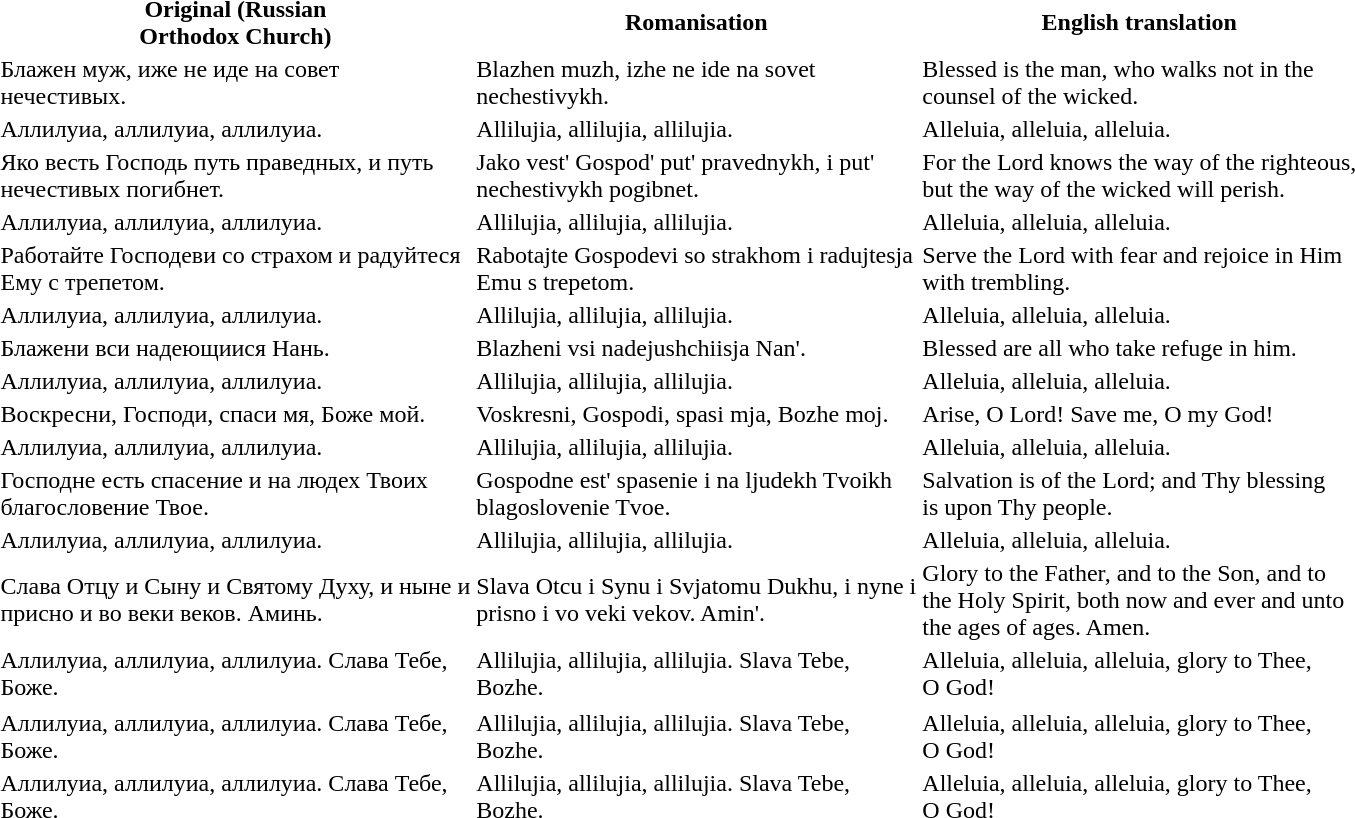<table>
<tr>
<th>Original (Russian<br>Orthodox Church)</th>
<th>Romanisation</th>
<th>English translation</th>
</tr>
<tr>
<td>Блажен муж, иже не иде на совет<br>нечестивых.</td>
<td>Blazhen muzh, izhe ne ide na sovet<br>nechestivykh.</td>
<td>Blessed is the man, who walks not in the<br>counsel of the wicked.</td>
</tr>
<tr>
<td>Аллилуиа, аллилуиа, аллилуиа.</td>
<td>Allilujia, allilujia, allilujia.</td>
<td>Alleluia, alleluia, alleluia.</td>
</tr>
<tr>
<td>Яко весть Господь путь праведных, и путь<br>нечестивых погибнет.</td>
<td>Jako vest' Gospod' put' pravednykh, i put'<br>nechestivykh pogibnet.</td>
<td>For the Lord knows the way of the righteous,<br>but the way of the wicked will perish.</td>
</tr>
<tr>
<td>Аллилуиа, аллилуиа, аллилуиа.</td>
<td>Allilujia, allilujia, allilujia.</td>
<td>Alleluia, alleluia, alleluia.</td>
</tr>
<tr>
<td>Работайте Господеви со страхом и радуйтеся<br>Ему с трепетом.</td>
<td>Rabotajte Gospodevi so strakhom i radujtesja<br>Emu s trepetom.</td>
<td>Serve the Lord with fear and rejoice in Him<br>with trembling.</td>
</tr>
<tr>
<td>Аллилуиа, аллилуиа, аллилуиа.</td>
<td>Allilujia, allilujia, allilujia.</td>
<td>Alleluia, alleluia, alleluia.</td>
</tr>
<tr>
<td>Блажени вси надеющиися Нань.</td>
<td>Blazheni vsi nadejushchiisja Nan'.</td>
<td>Blessed are all who take refuge in him.</td>
</tr>
<tr>
<td>Аллилуиа, аллилуиа, аллилуиа.</td>
<td>Allilujia, allilujia, allilujia.</td>
<td>Alleluia, alleluia, alleluia.</td>
</tr>
<tr>
<td>Воскресни, Господи, спаси мя, Боже мой.</td>
<td>Voskresni, Gospodi, spasi mja, Bozhe moj.</td>
<td>Arise, O Lord! Save me, O my God!</td>
</tr>
<tr>
<td>Аллилуиа, аллилуиа, аллилуиа.</td>
<td>Allilujia, allilujia, allilujia.</td>
<td>Alleluia, alleluia, alleluia.</td>
</tr>
<tr>
<td>Господне есть спасение и на людех Твоих<br>благословение Твое.</td>
<td>Gospodne est' spasenie i na ljudekh Tvoikh<br>blagoslovenie Tvoe.</td>
<td>Salvation is of the Lord; and Thy blessing<br>is upon Thy people.</td>
</tr>
<tr>
<td>Аллилуиа, аллилуиа, аллилуиа.</td>
<td>Allilujia, allilujia, allilujia.</td>
<td>Alleluia, alleluia, alleluia.</td>
</tr>
<tr>
<td>Слава Отцу и Сыну и Святому Духу, и ныне и<br>присно и во веки веков. Аминь.</td>
<td>Slava Otcu i Synu i Svjatomu Dukhu, i nyne i<br>prisno i vo veki vekov. Amin'.</td>
<td>Glory to the Father, and to the Son, and to<br>the Holy Spirit, both now and ever and unto<br>the ages of ages. Amen.</td>
</tr>
<tr>
<td>Аллилуиа, аллилуиа, аллилуиа. Слава Тебе,<br>Боже.</td>
<td>Allilujia, allilujia, allilujia. Slava Tebe,<br>Bozhe.</td>
<td>Alleluia, alleluia, alleluia, glory to Thee,<br>O God!</td>
</tr>
<tr>
</tr>
<tr>
<td>Аллилуиа, аллилуиа, аллилуиа. Слава Тебе,<br>Боже.</td>
<td>Allilujia, allilujia, allilujia. Slava Tebe,<br>Bozhe.</td>
<td>Alleluia, alleluia, alleluia, glory to Thee,<br>O God!</td>
</tr>
<tr>
<td>Аллилуиа, аллилуиа, аллилуиа. Слава Тебе,<br>Боже.</td>
<td>Allilujia, allilujia, allilujia. Slava Tebe,<br>Bozhe.</td>
<td>Alleluia, alleluia, alleluia, glory to Thee,<br>O God!</td>
</tr>
</table>
